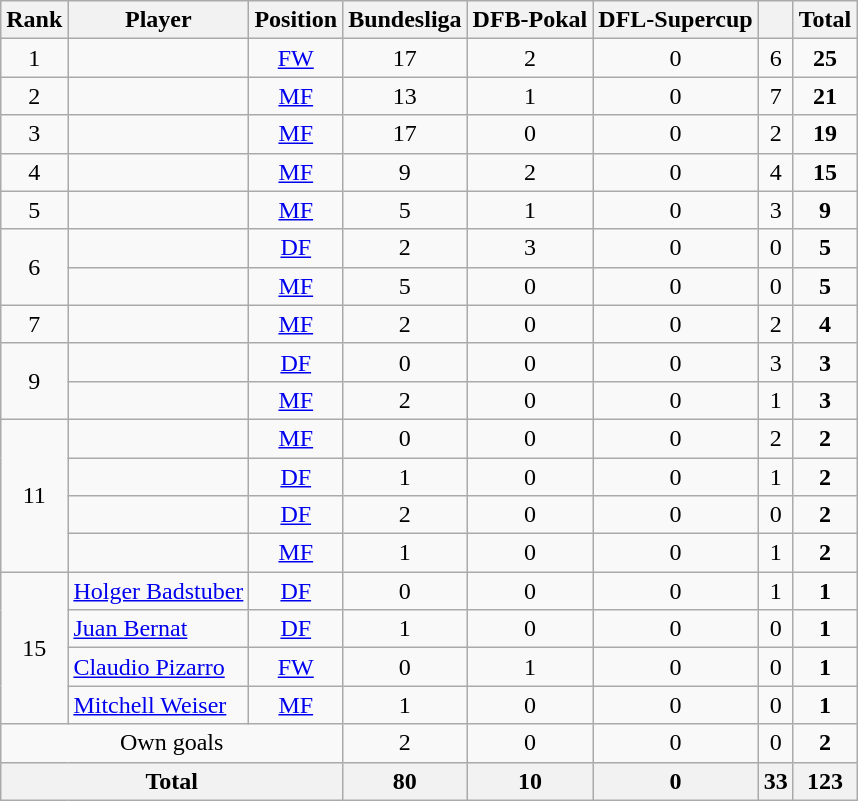<table class="wikitable sortable">
<tr>
<th>Rank</th>
<th>Player</th>
<th>Position</th>
<th>Bundesliga</th>
<th>DFB-Pokal</th>
<th>DFL-Supercup</th>
<th></th>
<th>Total</th>
</tr>
<tr>
<td align="center">1</td>
<td> </td>
<td align="center"><a href='#'>FW</a></td>
<td align="center">17</td>
<td align="center">2</td>
<td align="center">0</td>
<td align="center">6</td>
<td align="center"><strong>25</strong></td>
</tr>
<tr>
<td align="center">2</td>
<td> </td>
<td align="center"><a href='#'>MF</a></td>
<td align="center">13</td>
<td align="center">1</td>
<td align="center">0</td>
<td align="center">7</td>
<td align="center"><strong>21</strong></td>
</tr>
<tr>
<td align="center">3</td>
<td> </td>
<td align="center"><a href='#'>MF</a></td>
<td align="center">17</td>
<td align="center">0</td>
<td align="center">0</td>
<td align="center">2</td>
<td align="center"><strong>19</strong></td>
</tr>
<tr>
<td align="center">4</td>
<td> </td>
<td align="center"><a href='#'>MF</a></td>
<td align="center">9</td>
<td align="center">2</td>
<td align="center">0</td>
<td align="center">4</td>
<td align="center"><strong>15</strong></td>
</tr>
<tr>
<td align="center">5</td>
<td> </td>
<td align="center"><a href='#'>MF</a></td>
<td align="center">5</td>
<td align="center">1</td>
<td align="center">0</td>
<td align="center">3</td>
<td align="center"><strong>9</strong></td>
</tr>
<tr>
<td align="center" rowspan="2">6</td>
<td> </td>
<td align="center"><a href='#'>DF</a></td>
<td align="center">2</td>
<td align="center">3</td>
<td align="center">0</td>
<td align="center">0</td>
<td align="center"><strong>5</strong></td>
</tr>
<tr>
<td> </td>
<td align="center"><a href='#'>MF</a></td>
<td align="center">5</td>
<td align="center">0</td>
<td align="center">0</td>
<td align="center">0</td>
<td align="center"><strong>5</strong></td>
</tr>
<tr>
<td align="center">7</td>
<td> </td>
<td align="center"><a href='#'>MF</a></td>
<td align="center">2</td>
<td align="center">0</td>
<td align="center">0</td>
<td align="center">2</td>
<td align="center"><strong>4</strong></td>
</tr>
<tr>
<td align="center" rowspan="2">9</td>
<td> </td>
<td align="center"><a href='#'>DF</a></td>
<td align="center">0</td>
<td align="center">0</td>
<td align="center">0</td>
<td align="center">3</td>
<td align="center"><strong>3</strong></td>
</tr>
<tr>
<td> </td>
<td align="center"><a href='#'>MF</a></td>
<td align="center">2</td>
<td align="center">0</td>
<td align="center">0</td>
<td align="center">1</td>
<td align="center"><strong>3</strong></td>
</tr>
<tr>
<td align="center" rowspan="4">11</td>
<td> </td>
<td align="center"><a href='#'>MF</a></td>
<td align="center">0</td>
<td align="center">0</td>
<td align="center">0</td>
<td align="center">2</td>
<td align="center"><strong>2</strong></td>
</tr>
<tr>
<td> </td>
<td align="center"><a href='#'>DF</a></td>
<td align="center">1</td>
<td align="center">0</td>
<td align="center">0</td>
<td align="center">1</td>
<td align="center"><strong>2</strong></td>
</tr>
<tr>
<td> </td>
<td align="center"><a href='#'>DF</a></td>
<td align="center">2</td>
<td align="center">0</td>
<td align="center">0</td>
<td align="center">0</td>
<td align="center"><strong>2</strong></td>
</tr>
<tr>
<td> </td>
<td align="center"><a href='#'>MF</a></td>
<td align="center">1</td>
<td align="center">0</td>
<td align="center">0</td>
<td align="center">1</td>
<td align="center"><strong>2</strong></td>
</tr>
<tr>
<td align="center" rowspan="4">15</td>
<td> <a href='#'>Holger Badstuber</a></td>
<td align="center"><a href='#'>DF</a></td>
<td align="center">0</td>
<td align="center">0</td>
<td align="center">0</td>
<td align="center">1</td>
<td align="center"><strong>1</strong></td>
</tr>
<tr>
<td> <a href='#'>Juan Bernat</a></td>
<td align="center"><a href='#'>DF</a></td>
<td align="center">1</td>
<td align="center">0</td>
<td align="center">0</td>
<td align="center">0</td>
<td align="center"><strong>1</strong></td>
</tr>
<tr>
<td> <a href='#'>Claudio Pizarro</a></td>
<td align="center"><a href='#'>FW</a></td>
<td align="center">0</td>
<td align="center">1</td>
<td align="center">0</td>
<td align="center">0</td>
<td align="center"><strong>1</strong></td>
</tr>
<tr>
<td> <a href='#'>Mitchell Weiser</a></td>
<td align="center"><a href='#'>MF</a></td>
<td align="center">1</td>
<td align="center">0</td>
<td align="center">0</td>
<td align="center">0</td>
<td align="center"><strong>1</strong></td>
</tr>
<tr>
<td align="center" colspan="3">Own goals</td>
<td align="center">2</td>
<td align="center">0</td>
<td align="center">0</td>
<td align="center">0</td>
<td align="center"><strong>2</strong></td>
</tr>
<tr>
<th colspan="3">Total</th>
<th>80</th>
<th>10</th>
<th>0</th>
<th>33</th>
<th>123</th>
</tr>
</table>
